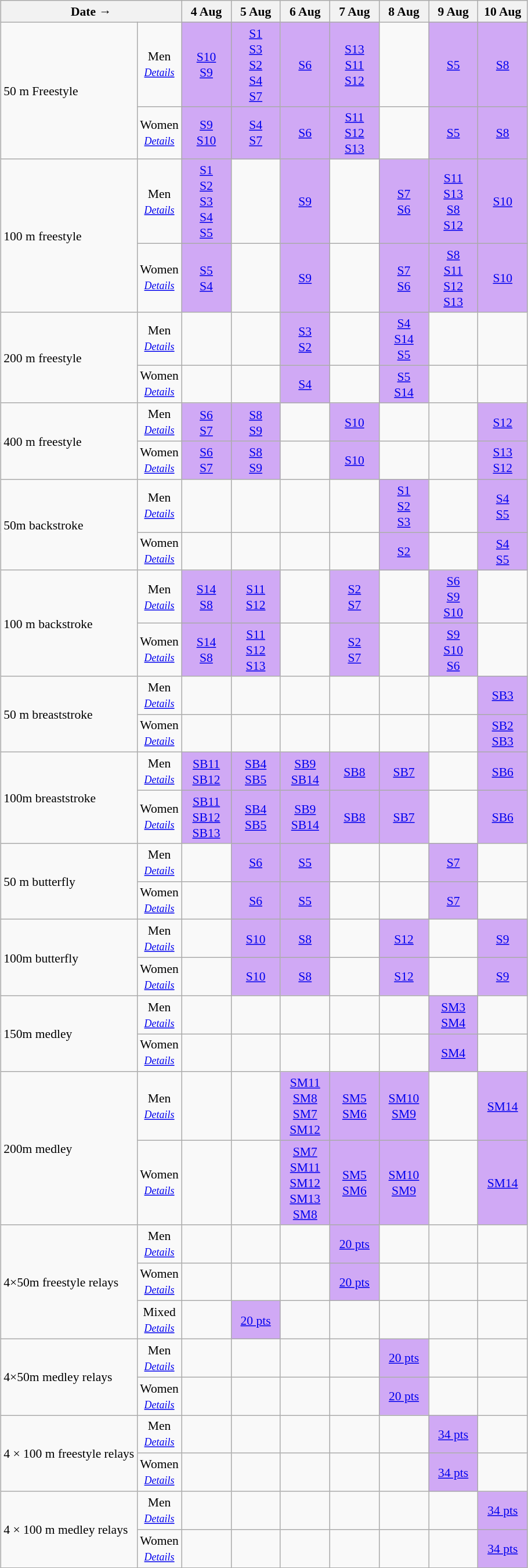<table class="wikitable" style="margin:0.5em auto; font-size:90%; line-height:1.25em;">
<tr align="center">
<th colspan="2">Date →</th>
<th width="50px">4 Aug</th>
<th width="50px">5 Aug</th>
<th width="50px">6 Aug</th>
<th width="50px">7 Aug</th>
<th width="50px">8 Aug</th>
<th width="50px">9 Aug</th>
<th width="50px">10 Aug</th>
</tr>
<tr align="center">
<td align="left" rowspan="2">50 m Freestyle</td>
<td>Men<br><small><em><a href='#'>Details</a></em></small></td>
<td bgcolor="#D0A9F5"><a href='#'>S10</a><br><a href='#'>S9</a></td>
<td bgcolor="#D0A9F5"><a href='#'>S1</a><br><a href='#'>S3</a><br><a href='#'>S2</a><br><a href='#'>S4</a><br><a href='#'>S7</a></td>
<td bgcolor="#D0A9F5"><a href='#'>S6</a></td>
<td bgcolor="#D0A9F5"><a href='#'>S13</a><br><a href='#'>S11</a><br><a href='#'>S12</a></td>
<td></td>
<td bgcolor="#D0A9F5"><a href='#'>S5</a></td>
<td bgcolor="#D0A9F5"><a href='#'>S8</a></td>
</tr>
<tr align="center">
<td>Women<br><small><em><a href='#'>Details</a></em></small></td>
<td bgcolor="#D0A9F5"><a href='#'>S9</a><br><a href='#'>S10</a></td>
<td bgcolor="#D0A9F5"><a href='#'>S4</a><br><a href='#'>S7</a></td>
<td bgcolor="#D0A9F5"><a href='#'>S6</a></td>
<td bgcolor="#D0A9F5"><a href='#'>S11</a><br><a href='#'>S12</a><br><a href='#'>S13</a></td>
<td></td>
<td bgcolor="#D0A9F5"><a href='#'>S5</a></td>
<td bgcolor="#D0A9F5"><a href='#'>S8</a></td>
</tr>
<tr align="center">
<td align="left" rowspan="2">100 m freestyle</td>
<td>Men<br><small><em><a href='#'>Details</a></em></small></td>
<td bgcolor="#D0A9F5"><a href='#'>S1</a><br><a href='#'>S2</a><br><a href='#'>S3</a><br><a href='#'>S4</a><br><a href='#'>S5</a></td>
<td></td>
<td bgcolor="#D0A9F5"><a href='#'>S9</a></td>
<td></td>
<td bgcolor="#D0A9F5"><a href='#'>S7</a><br><a href='#'>S6</a></td>
<td bgcolor="#D0A9F5"><a href='#'>S11</a><br><a href='#'>S13</a><br><a href='#'>S8</a><br><a href='#'>S12</a></td>
<td bgcolor="#D0A9F5"><a href='#'>S10</a></td>
</tr>
<tr align="center">
<td>Women<br><small><em><a href='#'>Details</a></em></small></td>
<td bgcolor="#D0A9F5"><a href='#'>S5</a><br><a href='#'>S4</a></td>
<td></td>
<td bgcolor="#D0A9F5"><a href='#'>S9</a></td>
<td></td>
<td bgcolor="#D0A9F5"><a href='#'>S7</a><br><a href='#'>S6</a></td>
<td bgcolor="#D0A9F5"><a href='#'>S8</a><br><a href='#'>S11</a><br><a href='#'>S12</a><br><a href='#'>S13</a></td>
<td bgcolor="#D0A9F5"><a href='#'>S10</a></td>
</tr>
<tr align="center">
<td align="left" rowspan="2">200 m freestyle</td>
<td>Men<br><small><em><a href='#'>Details</a></em></small></td>
<td></td>
<td></td>
<td bgcolor="#D0A9F5"><a href='#'>S3</a><br><a href='#'>S2</a></td>
<td></td>
<td bgcolor="#D0A9F5"><a href='#'>S4</a><br><a href='#'>S14</a><br><a href='#'>S5</a></td>
<td></td>
<td></td>
</tr>
<tr align="center">
<td>Women<br><small><em><a href='#'>Details</a></em></small></td>
<td></td>
<td></td>
<td bgcolor="#D0A9F5"><a href='#'>S4</a></td>
<td></td>
<td bgcolor="#D0A9F5"><a href='#'>S5</a><br><a href='#'>S14</a></td>
<td></td>
<td></td>
</tr>
<tr align="center">
<td align="left" rowspan="2">400 m freestyle</td>
<td>Men<br><small><em><a href='#'>Details</a></em></small></td>
<td bgcolor="#D0A9F5"><a href='#'>S6</a><br><a href='#'>S7</a></td>
<td bgcolor="#D0A9F5"><a href='#'>S8</a><br><a href='#'>S9</a></td>
<td></td>
<td bgcolor="#D0A9F5"><a href='#'>S10</a></td>
<td></td>
<td></td>
<td bgcolor="#D0A9F5"><a href='#'>S12</a></td>
</tr>
<tr align="center">
<td>Women<br><small><em><a href='#'>Details</a></em></small></td>
<td bgcolor="#D0A9F5"><a href='#'>S6</a><br><a href='#'>S7</a></td>
<td bgcolor="#D0A9F5"><a href='#'>S8</a><br><a href='#'>S9</a></td>
<td></td>
<td bgcolor="#D0A9F5"><a href='#'>S10</a></td>
<td></td>
<td></td>
<td bgcolor="#D0A9F5"><a href='#'>S13</a><br><a href='#'>S12</a></td>
</tr>
<tr align="center">
<td align="left" rowspan="2">50m backstroke</td>
<td>Men<br><small><em><a href='#'>Details</a></em></small></td>
<td></td>
<td></td>
<td></td>
<td></td>
<td bgcolor="#D0A9F5"><a href='#'>S1</a><br><a href='#'>S2</a><br><a href='#'>S3</a></td>
<td></td>
<td bgcolor="#D0A9F5"><a href='#'>S4</a><br><a href='#'>S5</a></td>
</tr>
<tr align="center">
<td>Women<br><small><em><a href='#'>Details</a></em></small></td>
<td></td>
<td></td>
<td></td>
<td></td>
<td bgcolor="#D0A9F5"><a href='#'>S2</a></td>
<td></td>
<td bgcolor="#D0A9F5"><a href='#'>S4</a><br><a href='#'>S5</a></td>
</tr>
<tr align="center">
<td align="left" rowspan="2">100 m backstroke</td>
<td>Men<br><small><em><a href='#'>Details</a></em></small></td>
<td bgcolor="#D0A9F5"><a href='#'>S14</a><br><a href='#'>S8</a></td>
<td bgcolor="#D0A9F5"><a href='#'>S11</a><br><a href='#'>S12</a></td>
<td></td>
<td bgcolor="#D0A9F5"><a href='#'>S2</a><br><a href='#'>S7</a></td>
<td></td>
<td bgcolor="#D0A9F5"><a href='#'>S6</a><br><a href='#'>S9</a><br><a href='#'>S10</a></td>
<td></td>
</tr>
<tr align="center">
<td>Women<br><small><em><a href='#'>Details</a></em></small></td>
<td bgcolor="#D0A9F5"><a href='#'>S14</a><br><a href='#'>S8</a></td>
<td bgcolor="#D0A9F5"><a href='#'>S11</a><br><a href='#'>S12</a><br><a href='#'>S13</a></td>
<td></td>
<td bgcolor="#D0A9F5"><a href='#'>S2</a><br><a href='#'>S7</a></td>
<td></td>
<td bgcolor="#D0A9F5"><a href='#'>S9</a><br><a href='#'>S10</a><br><a href='#'>S6</a></td>
<td></td>
</tr>
<tr align="center">
<td align="left" rowspan="2">50 m breaststroke</td>
<td>Men<br><small><em><a href='#'>Details</a></em></small></td>
<td></td>
<td></td>
<td></td>
<td></td>
<td></td>
<td></td>
<td bgcolor="#D0A9F5"><a href='#'>SB3</a></td>
</tr>
<tr align="center">
<td>Women<br><small><em><a href='#'>Details</a></em></small></td>
<td></td>
<td></td>
<td></td>
<td></td>
<td></td>
<td></td>
<td bgcolor="#D0A9F5"><a href='#'>SB2</a><br><a href='#'>SB3</a></td>
</tr>
<tr align="center">
<td align="left" rowspan="2">100m breaststroke</td>
<td>Men<br><small><em><a href='#'>Details</a></em></small></td>
<td bgcolor="#D0A9F5"><a href='#'>SB11</a><br><a href='#'>SB12</a></td>
<td bgcolor="#D0A9F5"><a href='#'>SB4</a><br><a href='#'>SB5</a></td>
<td bgcolor="#D0A9F5"><a href='#'>SB9</a><br><a href='#'>SB14</a></td>
<td bgcolor="#D0A9F5"><a href='#'>SB8</a></td>
<td bgcolor="#D0A9F5"><a href='#'>SB7</a></td>
<td></td>
<td bgcolor="#D0A9F5"><a href='#'>SB6</a></td>
</tr>
<tr align="center">
<td>Women<br><small><em><a href='#'>Details</a></em></small></td>
<td bgcolor="#D0A9F5"><a href='#'>SB11</a><br><a href='#'>SB12</a><br><a href='#'>SB13</a></td>
<td bgcolor="#D0A9F5"><a href='#'>SB4</a><br><a href='#'>SB5</a></td>
<td bgcolor="#D0A9F5"><a href='#'>SB9</a><br><a href='#'>SB14</a></td>
<td bgcolor="#D0A9F5"><a href='#'>SB8</a></td>
<td bgcolor="#D0A9F5"><a href='#'>SB7</a></td>
<td></td>
<td bgcolor="#D0A9F5"><a href='#'>SB6</a></td>
</tr>
<tr align="center">
<td align="left" rowspan="2">50 m butterfly</td>
<td>Men<br><small><em><a href='#'>Details</a></em></small></td>
<td></td>
<td bgcolor="#D0A9F5"><a href='#'>S6</a></td>
<td bgcolor="#D0A9F5"><a href='#'>S5</a></td>
<td></td>
<td></td>
<td bgcolor="#D0A9F5"><a href='#'>S7</a></td>
<td></td>
</tr>
<tr align="center">
<td>Women<br><small><em><a href='#'>Details</a></em></small></td>
<td></td>
<td bgcolor="#D0A9F5"><a href='#'>S6</a></td>
<td bgcolor="#D0A9F5"><a href='#'>S5</a></td>
<td></td>
<td></td>
<td bgcolor="#D0A9F5"><a href='#'>S7</a></td>
<td></td>
</tr>
<tr align="center">
<td align="left" rowspan="2">100m butterfly</td>
<td>Men<br><small><em><a href='#'>Details</a></em></small></td>
<td></td>
<td bgcolor="#D0A9F5"><a href='#'>S10</a></td>
<td bgcolor="#D0A9F5"><a href='#'>S8</a></td>
<td></td>
<td bgcolor="#D0A9F5"><a href='#'>S12</a></td>
<td></td>
<td bgcolor="#D0A9F5"><a href='#'>S9</a></td>
</tr>
<tr align="center">
<td>Women<br><small><em><a href='#'>Details</a></em></small></td>
<td></td>
<td bgcolor="#D0A9F5"><a href='#'>S10</a></td>
<td bgcolor="#D0A9F5"><a href='#'>S8</a></td>
<td></td>
<td bgcolor="#D0A9F5"><a href='#'>S12</a></td>
<td></td>
<td bgcolor="#D0A9F5"><a href='#'>S9</a></td>
</tr>
<tr align="center">
<td align="left" rowspan="2">150m medley</td>
<td>Men<br><small><em><a href='#'>Details</a></em></small></td>
<td></td>
<td></td>
<td></td>
<td></td>
<td></td>
<td bgcolor="#D0A9F5"><a href='#'>SM3</a><br><a href='#'>SM4</a></td>
<td></td>
</tr>
<tr align="center">
<td>Women<br><small><em><a href='#'>Details</a></em></small></td>
<td></td>
<td></td>
<td></td>
<td></td>
<td></td>
<td bgcolor="#D0A9F5"><a href='#'>SM4</a></td>
<td></td>
</tr>
<tr align="center">
<td align="left" rowspan="2">200m medley</td>
<td>Men<br><small><em><a href='#'>Details</a></em></small></td>
<td></td>
<td></td>
<td bgcolor="#D0A9F5"><a href='#'>SM11</a><br><a href='#'>SM8</a><br><a href='#'>SM7</a><br><a href='#'>SM12</a></td>
<td bgcolor="#D0A9F5"><a href='#'>SM5</a><br><a href='#'>SM6</a></td>
<td bgcolor="#D0A9F5"><a href='#'>SM10</a><br><a href='#'>SM9</a></td>
<td></td>
<td bgcolor="#D0A9F5"><a href='#'>SM14</a></td>
</tr>
<tr align="center">
<td>Women<br><small><em><a href='#'>Details</a></em></small></td>
<td></td>
<td></td>
<td bgcolor="#D0A9F5"><a href='#'>SM7</a><br><a href='#'>SM11</a><br><a href='#'>SM12</a><br><a href='#'>SM13</a><br><a href='#'>SM8</a></td>
<td bgcolor="#D0A9F5"><a href='#'>SM5</a><br><a href='#'>SM6</a></td>
<td bgcolor="#D0A9F5"><a href='#'>SM10</a><br><a href='#'>SM9</a></td>
<td></td>
<td bgcolor="#D0A9F5"><a href='#'>SM14</a></td>
</tr>
<tr align="center">
<td align="left" rowspan="3">4×50m freestyle relays</td>
<td>Men<br><small><em><a href='#'>Details</a></em></small></td>
<td></td>
<td></td>
<td></td>
<td bgcolor="#D0A9F5"><a href='#'>20 pts</a></td>
<td></td>
<td></td>
<td></td>
</tr>
<tr align="center">
<td>Women<br><small><em><a href='#'>Details</a></em></small></td>
<td></td>
<td></td>
<td></td>
<td bgcolor="#D0A9F5"><a href='#'>20 pts</a></td>
<td></td>
<td></td>
<td></td>
</tr>
<tr align="center">
<td>Mixed<br><small><em><a href='#'>Details</a></em></small></td>
<td></td>
<td bgcolor="#D0A9F5"><a href='#'>20 pts</a></td>
<td></td>
<td></td>
<td></td>
<td></td>
<td></td>
</tr>
<tr align="center">
<td align="left" rowspan="2">4×50m medley relays</td>
<td>Men<br><small><em><a href='#'>Details</a></em></small></td>
<td></td>
<td></td>
<td></td>
<td></td>
<td bgcolor="#D0A9F5"><a href='#'>20 pts</a></td>
<td></td>
<td></td>
</tr>
<tr align="center">
<td>Women<br><small><em><a href='#'>Details</a></em></small></td>
<td></td>
<td></td>
<td></td>
<td></td>
<td bgcolor="#D0A9F5"><a href='#'>20 pts</a></td>
<td></td>
<td></td>
</tr>
<tr align="center">
<td align="left" rowspan="2">4 × 100 m freestyle relays</td>
<td>Men<br><small><em><a href='#'>Details</a></em></small></td>
<td></td>
<td></td>
<td></td>
<td></td>
<td></td>
<td bgcolor="#D0A9F5"><a href='#'>34 pts</a></td>
<td></td>
</tr>
<tr align="center">
<td>Women<br><small><em><a href='#'>Details</a></em></small></td>
<td></td>
<td></td>
<td></td>
<td></td>
<td></td>
<td bgcolor="#D0A9F5"><a href='#'>34 pts</a></td>
<td></td>
</tr>
<tr align="center">
<td align="left" rowspan="2">4 × 100 m medley relays</td>
<td>Men<br><small><em><a href='#'>Details</a></em></small></td>
<td></td>
<td></td>
<td></td>
<td></td>
<td></td>
<td></td>
<td bgcolor="#D0A9F5"><a href='#'>34 pts</a></td>
</tr>
<tr align="center">
<td>Women<br><small><em><a href='#'>Details</a></em></small></td>
<td></td>
<td></td>
<td></td>
<td></td>
<td></td>
<td></td>
<td bgcolor="#D0A9F5"><a href='#'>34 pts</a></td>
</tr>
</table>
